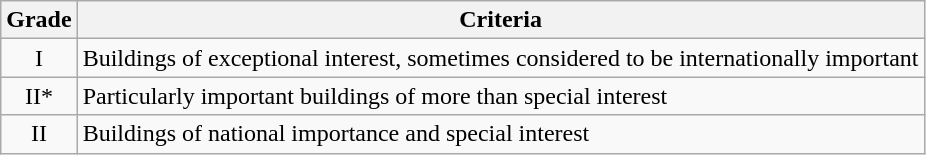<table class="wikitable">
<tr>
<th>Grade</th>
<th>Criteria</th>
</tr>
<tr>
<td align="center" >I</td>
<td>Buildings of exceptional interest, sometimes considered to be internationally important</td>
</tr>
<tr>
<td align="center" >II*</td>
<td>Particularly important buildings of more than special interest</td>
</tr>
<tr>
<td align="center" >II</td>
<td>Buildings of national importance and special interest</td>
</tr>
</table>
